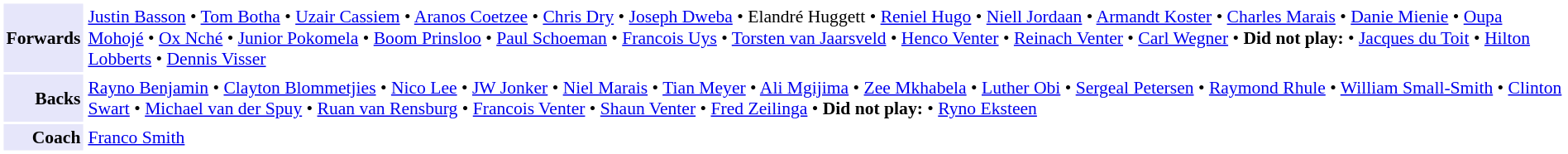<table cellpadding="2" style="border: 1px solid white; font-size:90%;">
<tr>
<td style="text-align:right;" bgcolor="lavender"><strong>Forwards</strong></td>
<td style="text-align:left;"><a href='#'>Justin Basson</a> • <a href='#'>Tom Botha</a> • <a href='#'>Uzair Cassiem</a> • <a href='#'>Aranos Coetzee</a> • <a href='#'>Chris Dry</a> • <a href='#'>Joseph Dweba</a> • Elandré Huggett • <a href='#'>Reniel Hugo</a> • <a href='#'>Niell Jordaan</a> • <a href='#'>Armandt Koster</a> • <a href='#'>Charles Marais</a> • <a href='#'>Danie Mienie</a> • <a href='#'>Oupa Mohojé</a> • <a href='#'>Ox Nché</a> • <a href='#'>Junior Pokomela</a> • <a href='#'>Boom Prinsloo</a> • <a href='#'>Paul Schoeman</a> • <a href='#'>Francois Uys</a> • <a href='#'>Torsten van Jaarsveld</a> • <a href='#'>Henco Venter</a> • <a href='#'>Reinach Venter</a> • <a href='#'>Carl Wegner</a> • <strong>Did not play:</strong> • <a href='#'>Jacques du Toit</a> • <a href='#'>Hilton Lobberts</a> • <a href='#'>Dennis Visser</a></td>
</tr>
<tr>
<td style="text-align:right;" bgcolor="lavender"><strong>Backs</strong></td>
<td style="text-align:left;"><a href='#'>Rayno Benjamin</a> • <a href='#'>Clayton Blommetjies</a> • <a href='#'>Nico Lee</a> • <a href='#'>JW Jonker</a> • <a href='#'>Niel Marais</a> • <a href='#'>Tian Meyer</a> • <a href='#'>Ali Mgijima</a> • <a href='#'>Zee Mkhabela</a> • <a href='#'>Luther Obi</a> • <a href='#'>Sergeal Petersen</a> • <a href='#'>Raymond Rhule</a> • <a href='#'>William Small-Smith</a> • <a href='#'>Clinton Swart</a> • <a href='#'>Michael van der Spuy</a> • <a href='#'>Ruan van Rensburg</a> • <a href='#'>Francois Venter</a> • <a href='#'>Shaun Venter</a> • <a href='#'>Fred Zeilinga</a> • <strong>Did not play:</strong> • <a href='#'>Ryno Eksteen</a></td>
</tr>
<tr>
<td style="text-align:right;" bgcolor="lavender"><strong>Coach</strong></td>
<td style="text-align:left;"><a href='#'>Franco Smith</a></td>
</tr>
</table>
